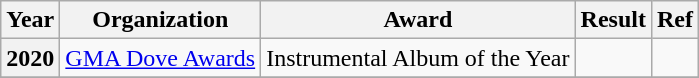<table class="wikitable plainrowheaders">
<tr>
<th>Year</th>
<th>Organization</th>
<th>Award</th>
<th>Result</th>
<th>Ref</th>
</tr>
<tr>
<th scope="row">2020</th>
<td><a href='#'>GMA Dove Awards</a></td>
<td>Instrumental Album of the Year</td>
<td></td>
<td></td>
</tr>
<tr>
</tr>
</table>
